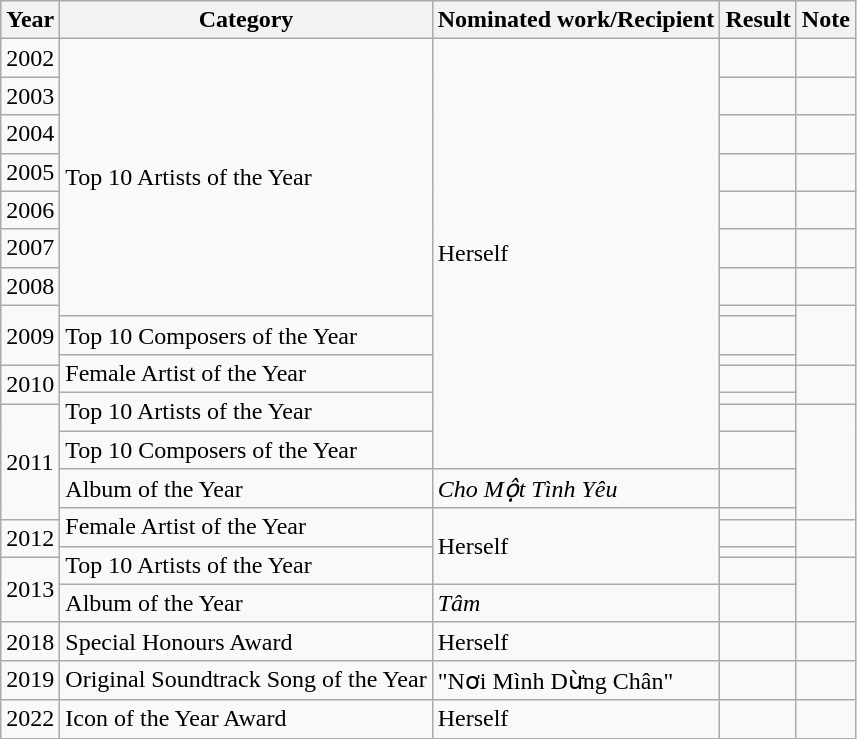<table class="wikitable">
<tr>
<th>Year</th>
<th>Category</th>
<th>Nominated work/Recipient</th>
<th>Result</th>
<th>Note</th>
</tr>
<tr>
<td>2002</td>
<td rowspan="8">Top 10 Artists of the Year</td>
<td rowspan="14">Herself</td>
<td></td>
<td></td>
</tr>
<tr>
<td>2003</td>
<td></td>
<td></td>
</tr>
<tr>
<td>2004</td>
<td></td>
<td></td>
</tr>
<tr>
<td>2005</td>
<td></td>
<td></td>
</tr>
<tr>
<td>2006</td>
<td></td>
<td></td>
</tr>
<tr>
<td>2007</td>
<td></td>
<td></td>
</tr>
<tr>
<td>2008</td>
<td></td>
<td></td>
</tr>
<tr>
<td rowspan="3">2009</td>
<td></td>
<td rowspan="3"></td>
</tr>
<tr>
<td>Top 10 Composers of the Year</td>
<td></td>
</tr>
<tr>
<td rowspan="2">Female Artist of the Year</td>
<td></td>
</tr>
<tr>
<td rowspan="2">2010</td>
<td></td>
<td rowspan="2"></td>
</tr>
<tr>
<td rowspan="2">Top 10 Artists of the Year</td>
<td></td>
</tr>
<tr>
<td rowspan="4">2011</td>
<td></td>
<td rowspan="4"></td>
</tr>
<tr>
<td>Top 10 Composers of the Year</td>
<td></td>
</tr>
<tr>
<td>Album of the Year</td>
<td><em>Cho Một Tình Yêu</em></td>
<td></td>
</tr>
<tr>
<td rowspan="2">Female Artist of the Year</td>
<td rowspan="4">Herself</td>
<td></td>
</tr>
<tr>
<td rowspan="2">2012</td>
<td></td>
<td rowspan="2"></td>
</tr>
<tr>
<td rowspan="2">Top 10 Artists of the Year</td>
<td></td>
</tr>
<tr>
<td rowspan="2">2013</td>
<td></td>
<td rowspan="2"><br></td>
</tr>
<tr>
<td>Album of the Year</td>
<td><em>Tâm</em></td>
<td></td>
</tr>
<tr>
<td>2018</td>
<td>Special Honours Award</td>
<td>Herself</td>
<td></td>
<td></td>
</tr>
<tr>
<td>2019</td>
<td>Original Soundtrack Song of the Year</td>
<td>"Nơi Mình Dừng Chân"</td>
<td></td>
<td></td>
</tr>
<tr>
<td>2022</td>
<td>Icon of the Year Award</td>
<td>Herself</td>
<td></td>
<td></td>
</tr>
</table>
